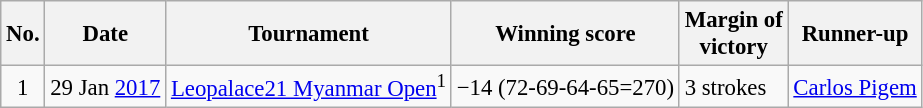<table class="wikitable" style="font-size:95%;">
<tr>
<th>No.</th>
<th>Date</th>
<th>Tournament</th>
<th>Winning score</th>
<th>Margin of<br>victory</th>
<th>Runner-up</th>
</tr>
<tr>
<td align=center>1</td>
<td align=right>29 Jan <a href='#'>2017</a></td>
<td><a href='#'>Leopalace21 Myanmar Open</a><sup>1</sup></td>
<td>−14 (72-69-64-65=270)</td>
<td>3 strokes</td>
<td> <a href='#'>Carlos Pigem</a></td>
</tr>
</table>
